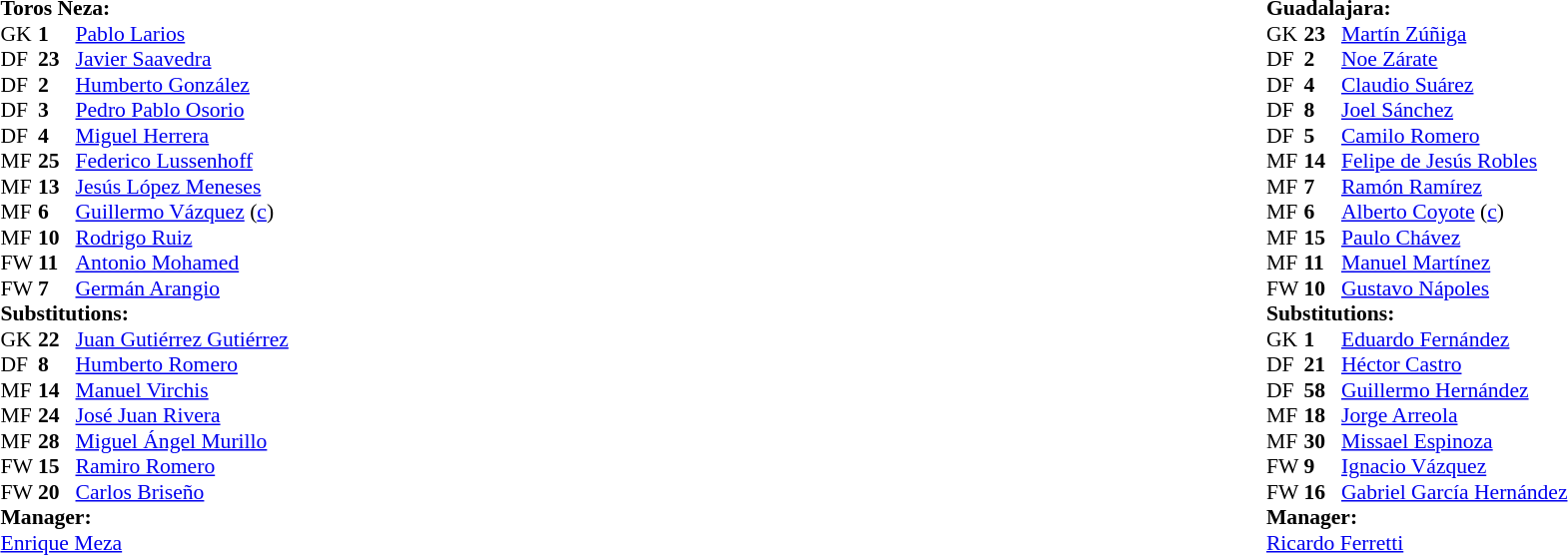<table width="100%">
<tr>
<td valign="top" width="50%"><br><table style="font-size: 90%" cellspacing="0" cellpadding="0">
<tr>
<td colspan="4"><strong>Toros Neza:</strong></td>
</tr>
<tr>
<th width=25></th>
<th width=25></th>
</tr>
<tr>
<td>GK</td>
<td><strong>1</strong></td>
<td> <a href='#'>Pablo Larios</a></td>
</tr>
<tr>
<td>DF</td>
<td><strong>23</strong></td>
<td> <a href='#'>Javier Saavedra</a></td>
</tr>
<tr>
<td>DF</td>
<td><strong>2</strong></td>
<td> <a href='#'>Humberto González</a></td>
</tr>
<tr>
<td>DF</td>
<td><strong>3</strong></td>
<td> <a href='#'>Pedro Pablo Osorio</a></td>
<td></td>
<td></td>
</tr>
<tr>
<td>DF</td>
<td><strong>4</strong></td>
<td> <a href='#'>Miguel Herrera</a></td>
<td></td>
</tr>
<tr>
<td>MF</td>
<td><strong>25</strong></td>
<td> <a href='#'>Federico Lussenhoff</a></td>
</tr>
<tr>
<td>MF</td>
<td><strong>13</strong></td>
<td> <a href='#'>Jesús López Meneses</a></td>
<td></td>
<td></td>
</tr>
<tr>
<td>MF</td>
<td><strong>6</strong></td>
<td> <a href='#'>Guillermo Vázquez</a> (<a href='#'>c</a>)</td>
</tr>
<tr>
<td>MF</td>
<td><strong>10</strong></td>
<td> <a href='#'>Rodrigo Ruiz</a></td>
</tr>
<tr>
<td>FW</td>
<td><strong>11</strong></td>
<td> <a href='#'>Antonio Mohamed</a></td>
</tr>
<tr>
<td>FW</td>
<td><strong>7</strong></td>
<td> <a href='#'>Germán Arangio</a></td>
<td></td>
<td></td>
</tr>
<tr>
<td colspan=3><strong>Substitutions:</strong></td>
</tr>
<tr>
<td>GK</td>
<td><strong>22</strong></td>
<td> <a href='#'>Juan Gutiérrez Gutiérrez</a></td>
</tr>
<tr>
<td>DF</td>
<td><strong>8</strong></td>
<td> <a href='#'>Humberto Romero</a></td>
</tr>
<tr>
<td>MF</td>
<td><strong>14</strong></td>
<td> <a href='#'>Manuel Virchis</a></td>
<td></td>
<td></td>
</tr>
<tr>
<td>MF</td>
<td><strong>24</strong></td>
<td> <a href='#'>José Juan Rivera</a></td>
</tr>
<tr>
<td>MF</td>
<td><strong>28</strong></td>
<td> <a href='#'>Miguel Ángel Murillo</a></td>
</tr>
<tr>
<td>FW</td>
<td><strong>15</strong></td>
<td> <a href='#'>Ramiro Romero</a></td>
<td></td>
<td></td>
</tr>
<tr>
<td>FW</td>
<td><strong>20</strong></td>
<td> <a href='#'>Carlos Briseño</a></td>
<td></td>
<td></td>
</tr>
<tr>
<td colspan=3><strong>Manager:</strong></td>
</tr>
<tr>
<td colspan=4> <a href='#'>Enrique Meza</a></td>
</tr>
</table>
</td>
<td valign=de top></td>
<td valign=top width=50%><br><table style="font-size: 90%" cellspacing="0" cellpadding="0" align=center>
<tr>
<td colspan="4"><strong>Guadalajara:</strong></td>
</tr>
<tr>
<th width=25></th>
<th width=25></th>
</tr>
<tr>
<td>GK</td>
<td><strong>23</strong></td>
<td> <a href='#'>Martín Zúñiga</a></td>
</tr>
<tr>
<td>DF</td>
<td><strong>2</strong></td>
<td> <a href='#'>Noe Zárate</a></td>
<td></td>
</tr>
<tr>
<td>DF</td>
<td><strong>4</strong></td>
<td> <a href='#'>Claudio Suárez</a></td>
</tr>
<tr>
<td>DF</td>
<td><strong>8</strong></td>
<td> <a href='#'>Joel Sánchez</a></td>
</tr>
<tr>
<td>DF</td>
<td><strong>5</strong></td>
<td> <a href='#'>Camilo Romero</a></td>
</tr>
<tr>
<td>MF</td>
<td><strong>14</strong></td>
<td> <a href='#'>Felipe de Jesús Robles</a></td>
<td></td>
<td></td>
</tr>
<tr>
<td>MF</td>
<td><strong>7</strong></td>
<td> <a href='#'>Ramón Ramírez</a></td>
<td></td>
<td></td>
</tr>
<tr>
<td>MF</td>
<td><strong>6</strong></td>
<td> <a href='#'>Alberto Coyote</a> (<a href='#'>c</a>)</td>
</tr>
<tr>
<td>MF</td>
<td><strong>15</strong></td>
<td> <a href='#'>Paulo Chávez</a></td>
</tr>
<tr>
<td>MF</td>
<td><strong>11</strong></td>
<td> <a href='#'>Manuel Martínez</a></td>
<td></td>
<td></td>
</tr>
<tr>
<td>FW</td>
<td><strong>10</strong></td>
<td> <a href='#'>Gustavo Nápoles</a></td>
</tr>
<tr>
<td colspan=3><strong>Substitutions:</strong></td>
</tr>
<tr>
<td>GK</td>
<td><strong>1</strong></td>
<td> <a href='#'>Eduardo Fernández</a></td>
</tr>
<tr>
<td>DF</td>
<td><strong>21</strong></td>
<td> <a href='#'>Héctor Castro</a></td>
</tr>
<tr>
<td>DF</td>
<td><strong>58</strong></td>
<td> <a href='#'>Guillermo Hernández</a></td>
<td></td>
<td></td>
</tr>
<tr>
<td>MF</td>
<td><strong>18</strong></td>
<td> <a href='#'>Jorge Arreola</a></td>
<td></td>
<td></td>
</tr>
<tr>
<td>MF</td>
<td><strong>30</strong></td>
<td> <a href='#'>Missael Espinoza</a></td>
</tr>
<tr>
<td>FW</td>
<td><strong>9</strong></td>
<td> <a href='#'>Ignacio Vázquez</a></td>
</tr>
<tr>
<td>FW</td>
<td><strong>16</strong></td>
<td> <a href='#'>Gabriel García Hernández</a></td>
<td></td>
<td></td>
</tr>
<tr>
<td colspan=3><strong>Manager:</strong></td>
</tr>
<tr>
<td colspan=4> <a href='#'>Ricardo Ferretti</a></td>
</tr>
</table>
</td>
</tr>
</table>
